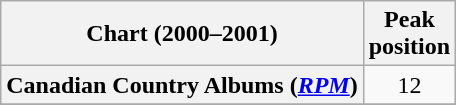<table class="wikitable sortable plainrowheaders" style="text-align:center">
<tr>
<th scope="col">Chart (2000–2001)</th>
<th scope="col">Peak<br> position</th>
</tr>
<tr>
<th scope="row">Canadian  Country Albums (<em><a href='#'>RPM</a></em>)</th>
<td>12</td>
</tr>
<tr>
</tr>
<tr>
</tr>
</table>
